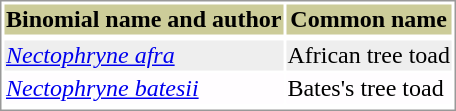<table style="text-align:left; border:1px solid #999999; ">
<tr style="background:#CCCC99; text-align: center; ">
<th>Binomial name and author</th>
<th>Common name</th>
</tr>
<tr>
</tr>
<tr style="background:#EEEEEE;">
<td><em><a href='#'>Nectophryne afra</a></em> </td>
<td>African tree toad</td>
</tr>
<tr style="background:#FFFDFF;">
<td><em><a href='#'>Nectophryne batesii</a></em> </td>
<td>Bates's tree toad</td>
</tr>
<tr>
</tr>
</table>
